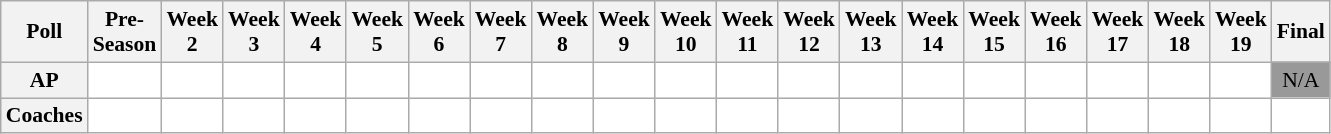<table class="wikitable" style="white-space:nowrap;font-size:90%">
<tr>
<th>Poll</th>
<th>Pre-<br>Season</th>
<th>Week<br>2</th>
<th>Week<br>3</th>
<th>Week<br>4</th>
<th>Week<br>5</th>
<th>Week<br>6</th>
<th>Week<br>7</th>
<th>Week<br>8</th>
<th>Week<br>9</th>
<th>Week<br>10</th>
<th>Week<br>11</th>
<th>Week<br>12</th>
<th>Week<br>13</th>
<th>Week<br>14</th>
<th>Week<br>15</th>
<th>Week<br>16</th>
<th>Week<br>17</th>
<th>Week<br>18</th>
<th>Week<br>19</th>
<th>Final</th>
</tr>
<tr style="text-align:center;">
<th>AP</th>
<td style="background:#FFF;"></td>
<td style="background:#FFF;"></td>
<td style="background:#FFF;"></td>
<td style="background:#FFF;"></td>
<td style="background:#FFF;"></td>
<td style="background:#FFF;"></td>
<td style="background:#FFF;"></td>
<td style="background:#FFF;"></td>
<td style="background:#FFF;"></td>
<td style="background:#FFF;"></td>
<td style="background:#FFF;"></td>
<td style="background:#FFF;"></td>
<td style="background:#FFF;"></td>
<td style="background:#FFF;"></td>
<td style="background:#FFF;"></td>
<td style="background:#FFF;"></td>
<td style="background:#FFF;"></td>
<td style="background:#FFF;"></td>
<td style="background:#FFF;"></td>
<td style="background:#999;">N/A</td>
</tr>
<tr style="text-align:center;">
<th>Coaches</th>
<td style="background:#FFF;"></td>
<td style="background:#FFF;"></td>
<td style="background:#FFF;"></td>
<td style="background:#FFF;"></td>
<td style="background:#FFF;"></td>
<td style="background:#FFF;"></td>
<td style="background:#FFF;"></td>
<td style="background:#FFF;"></td>
<td style="background:#FFF;"></td>
<td style="background:#FFF;"></td>
<td style="background:#FFF;"></td>
<td style="background:#FFF;"></td>
<td style="background:#FFF;"></td>
<td style="background:#FFF;"></td>
<td style="background:#FFF;"></td>
<td style="background:#FFF;"></td>
<td style="background:#FFF;"></td>
<td style="background:#FFF;"></td>
<td style="background:#FFF;"></td>
<td style="background:#FFF;"></td>
</tr>
</table>
